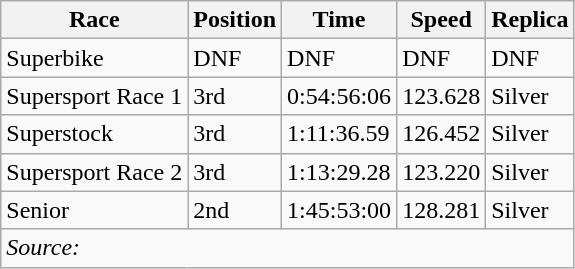<table class="wikitable">
<tr>
<th>Race</th>
<th>Position</th>
<th>Time</th>
<th>Speed</th>
<th>Replica</th>
</tr>
<tr>
<td>Superbike</td>
<td>DNF</td>
<td>DNF</td>
<td>DNF</td>
<td>DNF</td>
</tr>
<tr>
<td>Supersport Race 1</td>
<td>3rd</td>
<td>0:54:56:06</td>
<td>123.628</td>
<td>Silver</td>
</tr>
<tr>
<td>Superstock</td>
<td>3rd</td>
<td>1:11:36.59</td>
<td>126.452</td>
<td>Silver</td>
</tr>
<tr>
<td>Supersport Race 2</td>
<td>3rd</td>
<td>1:13:29.28</td>
<td>123.220</td>
<td>Silver</td>
</tr>
<tr>
<td>Senior</td>
<td>2nd</td>
<td>1:45:53:00</td>
<td>128.281</td>
<td>Silver</td>
</tr>
<tr>
<td colspan="5"><em>Source:</em></td>
</tr>
</table>
